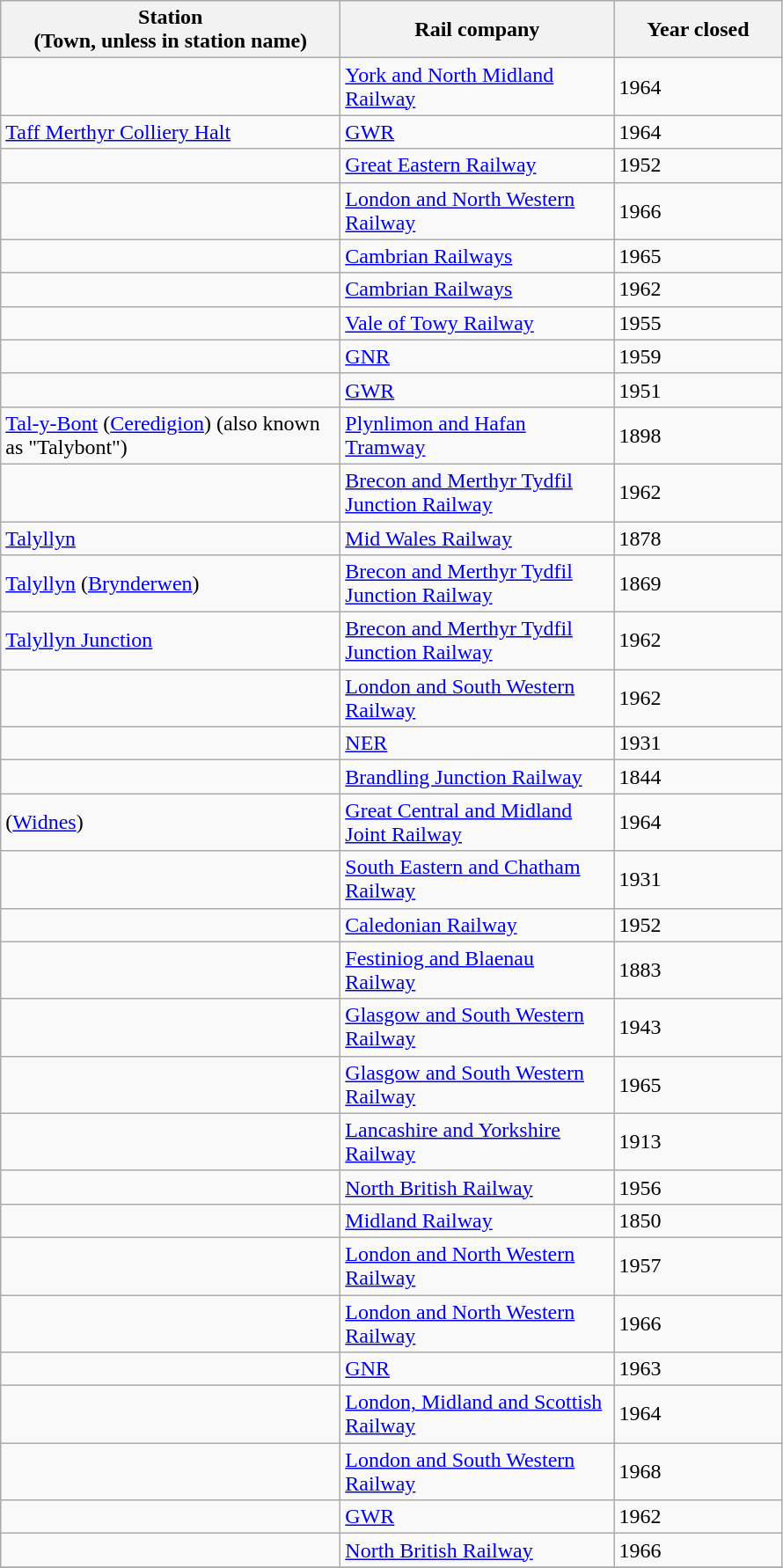<table class="wikitable sortable">
<tr>
<th style="width:250px">Station<br>(Town, unless in station name)</th>
<th style="width:200px">Rail company</th>
<th style="width:120px">Year closed</th>
</tr>
<tr>
<td></td>
<td><a href='#'>York and North Midland Railway</a></td>
<td>1964</td>
</tr>
<tr>
<td><a href='#'>Taff Merthyr Colliery Halt</a></td>
<td><a href='#'>GWR</a></td>
<td>1964</td>
</tr>
<tr>
<td></td>
<td><a href='#'>Great Eastern Railway</a></td>
<td>1952</td>
</tr>
<tr>
<td></td>
<td><a href='#'>London and North Western Railway</a></td>
<td>1966</td>
</tr>
<tr>
<td></td>
<td><a href='#'>Cambrian Railways</a></td>
<td>1965</td>
</tr>
<tr>
<td></td>
<td><a href='#'>Cambrian Railways</a></td>
<td>1962</td>
</tr>
<tr>
<td></td>
<td><a href='#'>Vale of Towy Railway</a></td>
<td>1955</td>
</tr>
<tr>
<td></td>
<td><a href='#'>GNR</a></td>
<td>1959</td>
</tr>
<tr>
<td></td>
<td><a href='#'>GWR</a></td>
<td>1951</td>
</tr>
<tr>
<td><a href='#'>Tal-y-Bont</a> (<a href='#'>Ceredigion</a>) (also known as "Talybont")</td>
<td><a href='#'>Plynlimon and Hafan Tramway</a></td>
<td>1898</td>
</tr>
<tr>
<td></td>
<td><a href='#'>Brecon and Merthyr Tydfil Junction Railway</a></td>
<td>1962</td>
</tr>
<tr>
<td><a href='#'>Talyllyn</a></td>
<td><a href='#'>Mid Wales Railway</a></td>
<td>1878</td>
</tr>
<tr>
<td><a href='#'>Talyllyn</a> (<a href='#'>Brynderwen</a>)</td>
<td><a href='#'>Brecon and Merthyr Tydfil Junction Railway</a></td>
<td>1869</td>
</tr>
<tr>
<td><a href='#'>Talyllyn Junction</a></td>
<td><a href='#'>Brecon and Merthyr Tydfil Junction Railway</a></td>
<td>1962</td>
</tr>
<tr>
<td></td>
<td><a href='#'>London and South Western Railway</a></td>
<td>1962</td>
</tr>
<tr>
<td></td>
<td><a href='#'>NER</a></td>
<td>1931</td>
</tr>
<tr>
<td></td>
<td><a href='#'>Brandling Junction Railway</a></td>
<td>1844</td>
</tr>
<tr>
<td> (<a href='#'>Widnes</a>)</td>
<td><a href='#'>Great Central and Midland Joint Railway</a></td>
<td>1964</td>
</tr>
<tr>
<td></td>
<td><a href='#'>South Eastern and Chatham Railway</a></td>
<td>1931</td>
</tr>
<tr>
<td></td>
<td><a href='#'>Caledonian Railway</a></td>
<td>1952</td>
</tr>
<tr>
<td></td>
<td><a href='#'>Festiniog and Blaenau Railway</a></td>
<td>1883</td>
</tr>
<tr>
<td></td>
<td><a href='#'>Glasgow and South Western Railway</a></td>
<td>1943</td>
</tr>
<tr>
<td></td>
<td><a href='#'>Glasgow and South Western Railway</a></td>
<td>1965</td>
</tr>
<tr>
<td></td>
<td><a href='#'>Lancashire and Yorkshire Railway</a></td>
<td>1913</td>
</tr>
<tr>
<td></td>
<td><a href='#'>North British Railway</a></td>
<td>1956</td>
</tr>
<tr>
<td></td>
<td><a href='#'>Midland Railway</a></td>
<td>1850</td>
</tr>
<tr>
<td></td>
<td><a href='#'>London and North Western Railway</a></td>
<td>1957</td>
</tr>
<tr>
<td></td>
<td><a href='#'>London and North Western Railway</a></td>
<td>1966</td>
</tr>
<tr>
<td></td>
<td><a href='#'>GNR</a></td>
<td>1963</td>
</tr>
<tr>
<td></td>
<td><a href='#'>London, Midland and Scottish Railway</a></td>
<td>1964</td>
</tr>
<tr>
<td></td>
<td><a href='#'>London and South Western Railway</a></td>
<td>1968</td>
</tr>
<tr>
<td></td>
<td><a href='#'>GWR</a></td>
<td>1962</td>
</tr>
<tr>
<td></td>
<td><a href='#'>North British Railway</a></td>
<td>1966</td>
</tr>
<tr>
</tr>
</table>
